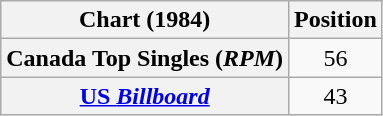<table class="wikitable sortable plainrowheaders" style="text-align:center">
<tr>
<th>Chart (1984)</th>
<th>Position</th>
</tr>
<tr>
<th scope="row">Canada Top Singles (<em>RPM</em>)</th>
<td>56</td>
</tr>
<tr>
<th scope="row"><a href='#'>US <em>Billboard</em></a></th>
<td>43</td>
</tr>
</table>
